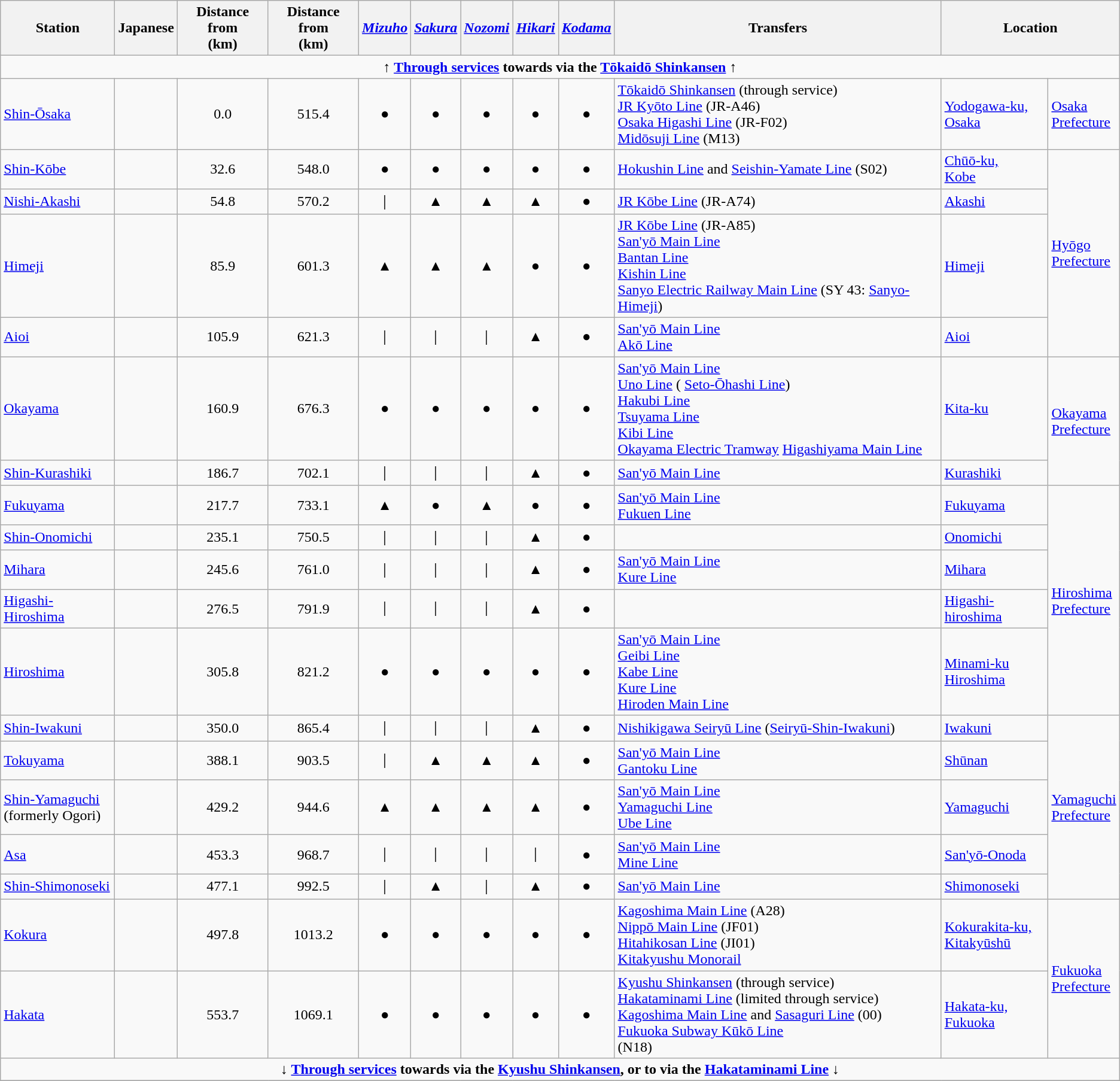<table class=wikitable>
<tr>
<th>Station</th>
<th>Japanese</th>
<th>Distance from<br> (km)</th>
<th>Distance from<br> (km)</th>
<th><em><a href='#'>Mizuho</a></em></th>
<th><em><a href='#'>Sakura</a></em></th>
<th><em><a href='#'>Nozomi</a></em></th>
<th><em><a href='#'>Hikari</a></em></th>
<th><em><a href='#'>Kodama</a></em></th>
<th>Transfers</th>
<th colspan="2">Location</th>
</tr>
<tr>
<td align="center" colspan="12"><strong>↑ <a href='#'>Through services</a> towards  via the <a href='#'>Tōkaidō Shinkansen</a> ↑</strong></td>
</tr>
<tr>
<td><a href='#'>Shin-Ōsaka</a></td>
<td></td>
<td align=center>0.0</td>
<td align=center>515.4</td>
<td style="text-align:center;">●</td>
<td style="text-align:center;">●</td>
<td style="text-align:center;">●</td>
<td style="text-align:center;">●</td>
<td style="text-align:center;">●</td>
<td> <a href='#'>Tōkaidō Shinkansen</a> (through service)<br> <a href='#'>JR Kyōto Line</a> (JR-A46)<br> <a href='#'>Osaka Higashi Line</a> (JR-F02)<br> <a href='#'>Midōsuji Line</a> (M13)</td>
<td><a href='#'>Yodogawa-ku,<br>Osaka</a></td>
<td><a href='#'>Osaka<br>Prefecture</a></td>
</tr>
<tr>
<td><a href='#'>Shin-Kōbe</a></td>
<td></td>
<td align=center>32.6</td>
<td align=center>548.0</td>
<td style="text-align:center;">●</td>
<td style="text-align:center;">●</td>
<td style="text-align:center;">●</td>
<td style="text-align:center;">●</td>
<td style="text-align:center;">●</td>
<td> <a href='#'>Hokushin Line</a> and   <a href='#'>Seishin-Yamate Line</a> (S02)</td>
<td><a href='#'>Chūō-ku,<br>Kobe</a></td>
<td rowspan="4"><a href='#'>Hyōgo<br>Prefecture</a></td>
</tr>
<tr>
<td><a href='#'>Nishi-Akashi</a></td>
<td></td>
<td align=center>54.8</td>
<td align=center>570.2</td>
<td style="text-align:center;">｜</td>
<td style="text-align:center;">▲</td>
<td style="text-align:center;">▲</td>
<td style="text-align:center;">▲</td>
<td style="text-align:center;">●</td>
<td> <a href='#'>JR Kōbe Line</a> (JR-A74)</td>
<td><a href='#'>Akashi</a></td>
</tr>
<tr>
<td><a href='#'>Himeji</a></td>
<td></td>
<td align=center>85.9</td>
<td align=center>601.3</td>
<td style="text-align:center;">▲</td>
<td style="text-align:center;">▲</td>
<td style="text-align:center;">▲</td>
<td style="text-align:center;">●</td>
<td style="text-align:center;">●</td>
<td> <a href='#'>JR Kōbe Line</a> (JR-A85)<br> <a href='#'>San'yō Main Line</a><br> <a href='#'>Bantan Line</a><br> <a href='#'>Kishin Line</a><br> <a href='#'>Sanyo Electric Railway Main Line</a> (SY 43: <a href='#'>Sanyo-Himeji</a>)</td>
<td><a href='#'>Himeji</a></td>
</tr>
<tr>
<td><a href='#'>Aioi</a></td>
<td></td>
<td align=center>105.9</td>
<td align=center>621.3</td>
<td style="text-align:center;">｜</td>
<td style="text-align:center;">｜</td>
<td style="text-align:center;">｜</td>
<td style="text-align:center;">▲</td>
<td style="text-align:center;">●</td>
<td> <a href='#'>San'yō Main Line</a><br> <a href='#'>Akō Line</a></td>
<td><a href='#'>Aioi</a></td>
</tr>
<tr>
<td><a href='#'>Okayama</a></td>
<td></td>
<td align=center>160.9</td>
<td align=center>676.3</td>
<td style="text-align:center;">●</td>
<td style="text-align:center;">●</td>
<td style="text-align:center;">●</td>
<td style="text-align:center;">●</td>
<td style="text-align:center;">●</td>
<td>  <a href='#'>San'yō Main Line</a><br> <a href='#'>Uno Line</a> ( <a href='#'>Seto-Ōhashi Line</a>)<br> <a href='#'>Hakubi Line</a><br> <a href='#'>Tsuyama Line</a><br> <a href='#'>Kibi Line</a><br> <a href='#'>Okayama Electric Tramway</a> <a href='#'>Higashiyama Main Line</a></td>
<td><a href='#'>Kita-ku</a></td>
<td rowspan="2"><a href='#'>Okayama<br>Prefecture</a></td>
</tr>
<tr>
<td><a href='#'>Shin-Kurashiki</a></td>
<td></td>
<td align=center>186.7</td>
<td align=center>702.1</td>
<td style="text-align:center;">｜</td>
<td style="text-align:center;">｜</td>
<td style="text-align:center;">｜</td>
<td style="text-align:center;">▲</td>
<td style="text-align:center;">●</td>
<td> <a href='#'>San'yō Main Line</a></td>
<td><a href='#'>Kurashiki</a></td>
</tr>
<tr>
<td><a href='#'>Fukuyama</a></td>
<td></td>
<td align=center>217.7</td>
<td align=center>733.1</td>
<td style="text-align:center;">▲</td>
<td style="text-align:center;">●</td>
<td style="text-align:center;">▲</td>
<td style="text-align:center;">●</td>
<td style="text-align:center;">●</td>
<td>  <a href='#'>San'yō Main Line</a><br> <a href='#'>Fukuen Line</a></td>
<td><a href='#'>Fukuyama</a></td>
<td rowspan="5"><a href='#'>Hiroshima<br>Prefecture</a></td>
</tr>
<tr>
<td><a href='#'>Shin-Onomichi</a></td>
<td></td>
<td align=center>235.1</td>
<td align=center>750.5</td>
<td style="text-align:center;">｜</td>
<td style="text-align:center;">｜</td>
<td style="text-align:center;">｜</td>
<td style="text-align:center;">▲</td>
<td style="text-align:center;">●</td>
<td> </td>
<td><a href='#'>Onomichi</a></td>
</tr>
<tr>
<td><a href='#'>Mihara</a></td>
<td></td>
<td align=center>245.6</td>
<td align=center>761.0</td>
<td style="text-align:center;">｜</td>
<td style="text-align:center;">｜</td>
<td style="text-align:center;">｜</td>
<td style="text-align:center;">▲</td>
<td style="text-align:center;">●</td>
<td> <a href='#'>San'yō Main Line</a><br> <a href='#'>Kure Line</a></td>
<td><a href='#'>Mihara</a></td>
</tr>
<tr>
<td><a href='#'>Higashi-Hiroshima</a></td>
<td></td>
<td align=center>276.5</td>
<td align=center>791.9</td>
<td style="text-align:center;">｜</td>
<td style="text-align:center;">｜</td>
<td style="text-align:center;">｜</td>
<td style="text-align:center;">▲</td>
<td style="text-align:center;">●</td>
<td> </td>
<td><a href='#'>Higashi­hiroshima</a></td>
</tr>
<tr>
<td><a href='#'>Hiroshima</a></td>
<td></td>
<td align=center>305.8</td>
<td align=center>821.2</td>
<td style="text-align:center;">●</td>
<td style="text-align:center;">●</td>
<td style="text-align:center;">●</td>
<td style="text-align:center;">●</td>
<td style="text-align:center;">●</td>
<td>  <a href='#'>San'yō Main Line</a><br> <a href='#'>Geibi Line</a><br> <a href='#'>Kabe Line</a><br> <a href='#'>Kure Line</a><br>  <a href='#'>Hiroden Main Line</a></td>
<td><a href='#'>Minami-ku<br>Hiroshima</a></td>
</tr>
<tr>
<td><a href='#'>Shin-Iwakuni</a></td>
<td></td>
<td align=center>350.0</td>
<td align=center>865.4</td>
<td style="text-align:center;">｜</td>
<td style="text-align:center;">｜</td>
<td style="text-align:center;">｜</td>
<td style="text-align:center;">▲</td>
<td style="text-align:center;">●</td>
<td><a href='#'>Nishikigawa Seiryū Line</a> (<a href='#'>Seiryū-Shin-Iwakuni</a>)</td>
<td><a href='#'>Iwakuni</a></td>
<td rowspan="5"><a href='#'>Yamaguchi<br>Prefecture</a></td>
</tr>
<tr>
<td><a href='#'>Tokuyama</a></td>
<td></td>
<td align=center>388.1</td>
<td align=center>903.5</td>
<td style="text-align:center;">｜</td>
<td style="text-align:center;">▲</td>
<td style="text-align:center;">▲</td>
<td style="text-align:center;">▲</td>
<td style="text-align:center;">●</td>
<td> <a href='#'>San'yō Main Line</a><br> <a href='#'>Gantoku Line</a></td>
<td><a href='#'>Shūnan</a></td>
</tr>
<tr>
<td><a href='#'>Shin-Yamaguchi</a><br>(formerly Ogori)</td>
<td></td>
<td align=center>429.2</td>
<td align=center>944.6</td>
<td style="text-align:center;">▲</td>
<td style="text-align:center;">▲</td>
<td style="text-align:center;">▲</td>
<td style="text-align:center;">▲</td>
<td style="text-align:center;">●</td>
<td> <a href='#'>San'yō Main Line</a><br> <a href='#'>Yamaguchi Line</a><br> <a href='#'>Ube Line</a></td>
<td><a href='#'>Yamaguchi</a></td>
</tr>
<tr>
<td><a href='#'>Asa</a></td>
<td></td>
<td align=center>453.3</td>
<td align=center>968.7</td>
<td style="text-align:center;">｜</td>
<td style="text-align:center;">｜</td>
<td style="text-align:center;">｜</td>
<td style="text-align:center;">｜</td>
<td style="text-align:center;">●</td>
<td> <a href='#'>San'yō Main Line</a><br> <a href='#'>Mine Line</a></td>
<td><a href='#'>San'yō-Onoda</a></td>
</tr>
<tr>
<td><a href='#'>Shin-Shimonoseki</a></td>
<td></td>
<td align=center>477.1</td>
<td align=center>992.5</td>
<td style="text-align:center;">｜</td>
<td style="text-align:center;">▲</td>
<td style="text-align:center;">｜</td>
<td style="text-align:center;">▲</td>
<td style="text-align:center;">●</td>
<td> <a href='#'>San'yō Main Line</a></td>
<td><a href='#'>Shimonoseki</a></td>
</tr>
<tr>
<td><a href='#'>Kokura</a></td>
<td></td>
<td align=center>497.8</td>
<td align=center>1013.2</td>
<td style="text-align:center;">●</td>
<td style="text-align:center;">●</td>
<td style="text-align:center;">●</td>
<td style="text-align:center;">●</td>
<td style="text-align:center;">●</td>
<td> <a href='#'>Kagoshima Main Line</a> (A28)<br> <a href='#'>Nippō Main Line</a> (JF01)<br> <a href='#'>Hitahikosan Line</a> (JI01)<br> <a href='#'>Kitakyushu Monorail</a></td>
<td><a href='#'>Kokurakita-ku,<br>Kitakyūshū</a></td>
<td rowspan="2"><a href='#'>Fukuoka<br>Prefecture</a></td>
</tr>
<tr>
<td><a href='#'>Hakata</a></td>
<td></td>
<td align=center>553.7</td>
<td align=center>1069.1</td>
<td style="text-align:center;">●</td>
<td style="text-align:center;">●</td>
<td style="text-align:center;">●</td>
<td style="text-align:center;">●</td>
<td style="text-align:center;">●</td>
<td> <a href='#'>Kyushu Shinkansen</a> (through service)<br> <a href='#'>Hakataminami Line</a> (limited through service)<br> <a href='#'>Kagoshima Main Line</a> and <a href='#'>Sasaguri Line</a> (00)<br> <a href='#'>Fukuoka Subway Kūkō Line</a><br> (N18)</td>
<td><a href='#'>Hakata-ku,<br>Fukuoka</a></td>
</tr>
<tr>
<td align="center" colspan="12"><strong>↓ <a href='#'>Through services</a> towards  via the <a href='#'>Kyushu Shinkansen</a>, or to  via the <a href='#'>Hakataminami Line</a> ↓</strong></td>
</tr>
<tr>
</tr>
</table>
